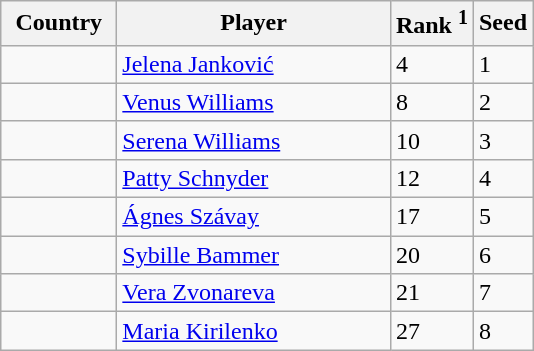<table class="wikitable">
<tr>
<th width="70">Country</th>
<th width="175">Player</th>
<th>Rank <sup>1</sup></th>
<th>Seed</th>
</tr>
<tr>
<td></td>
<td><a href='#'>Jelena Janković</a></td>
<td>4</td>
<td>1</td>
</tr>
<tr>
<td></td>
<td><a href='#'>Venus Williams</a></td>
<td>8</td>
<td>2</td>
</tr>
<tr>
<td></td>
<td><a href='#'>Serena Williams</a></td>
<td>10</td>
<td>3</td>
</tr>
<tr>
<td></td>
<td><a href='#'>Patty Schnyder</a></td>
<td>12</td>
<td>4</td>
</tr>
<tr>
<td></td>
<td><a href='#'>Ágnes Szávay</a></td>
<td>17</td>
<td>5</td>
</tr>
<tr>
<td></td>
<td><a href='#'>Sybille Bammer</a></td>
<td>20</td>
<td>6</td>
</tr>
<tr>
<td></td>
<td><a href='#'>Vera Zvonareva</a></td>
<td>21</td>
<td>7</td>
</tr>
<tr>
<td></td>
<td><a href='#'>Maria Kirilenko</a></td>
<td>27</td>
<td>8</td>
</tr>
</table>
